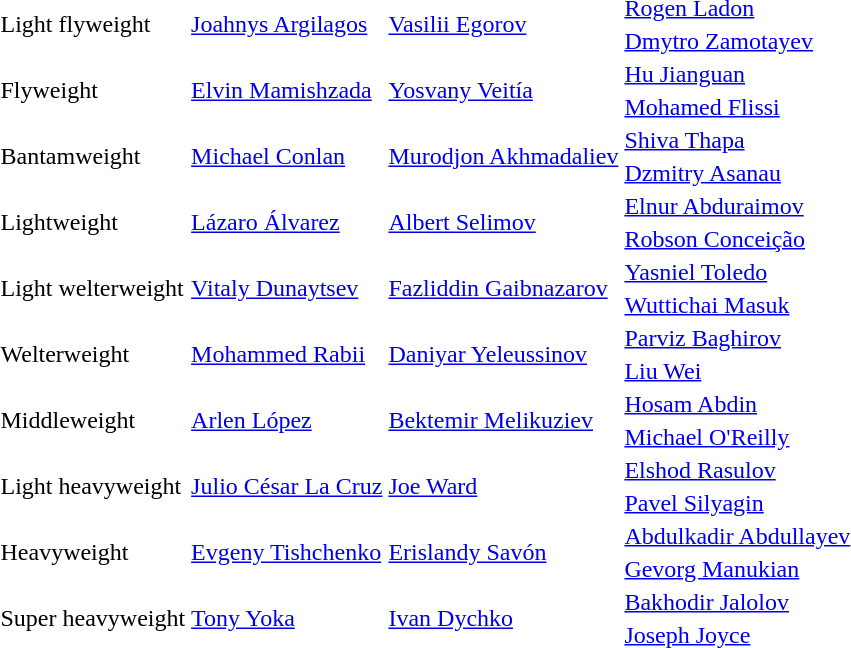<table>
<tr>
<td rowspan=2>Light flyweight<br></td>
<td rowspan=2><a href='#'>Joahnys Argilagos</a><br></td>
<td rowspan=2><a href='#'>Vasilii Egorov</a><br></td>
<td><a href='#'>Rogen Ladon</a><br></td>
</tr>
<tr>
<td><a href='#'>Dmytro Zamotayev</a><br></td>
</tr>
<tr>
<td rowspan=2>Flyweight<br></td>
<td rowspan=2><a href='#'>Elvin Mamishzada</a><br></td>
<td rowspan=2><a href='#'>Yosvany Veitía</a><br></td>
<td><a href='#'>Hu Jianguan</a><br></td>
</tr>
<tr>
<td><a href='#'>Mohamed Flissi</a><br></td>
</tr>
<tr>
<td rowspan=2>Bantamweight<br></td>
<td rowspan=2><a href='#'>Michael Conlan</a><br></td>
<td rowspan=2><a href='#'>Murodjon Akhmadaliev</a><br></td>
<td><a href='#'>Shiva Thapa</a><br></td>
</tr>
<tr>
<td><a href='#'>Dzmitry Asanau</a><br></td>
</tr>
<tr>
<td rowspan=2>Lightweight<br></td>
<td rowspan=2><a href='#'>Lázaro Álvarez</a><br></td>
<td rowspan=2><a href='#'>Albert Selimov</a><br></td>
<td><a href='#'>Elnur Abduraimov</a><br></td>
</tr>
<tr>
<td><a href='#'>Robson Conceição</a> <br></td>
</tr>
<tr>
<td rowspan=2>Light welterweight<br></td>
<td rowspan=2><a href='#'>Vitaly Dunaytsev</a><br></td>
<td rowspan=2><a href='#'>Fazliddin Gaibnazarov</a><br></td>
<td><a href='#'>Yasniel Toledo</a><br></td>
</tr>
<tr>
<td><a href='#'>Wuttichai Masuk</a><br></td>
</tr>
<tr>
<td rowspan=2>Welterweight<br></td>
<td rowspan=2><a href='#'>Mohammed Rabii</a><br></td>
<td rowspan=2><a href='#'>Daniyar Yeleussinov</a><br></td>
<td><a href='#'>Parviz Baghirov</a> <br></td>
</tr>
<tr>
<td><a href='#'>Liu Wei</a> <br></td>
</tr>
<tr>
<td rowspan=2>Middleweight<br></td>
<td rowspan=2><a href='#'>Arlen López</a> <br></td>
<td rowspan=2><a href='#'>Bektemir Melikuziev</a> <br></td>
<td><a href='#'>Hosam Abdin</a><br></td>
</tr>
<tr>
<td><a href='#'>Michael O'Reilly</a><br></td>
</tr>
<tr>
<td rowspan=2>Light heavyweight<br></td>
<td rowspan=2><a href='#'>Julio César La Cruz</a><br></td>
<td rowspan=2><a href='#'>Joe Ward</a><br></td>
<td><a href='#'>Elshod Rasulov</a><br></td>
</tr>
<tr>
<td><a href='#'>Pavel Silyagin</a><br></td>
</tr>
<tr>
<td rowspan=2>Heavyweight<br></td>
<td rowspan=2><a href='#'>Evgeny Tishchenko</a><br></td>
<td rowspan=2><a href='#'>Erislandy Savón</a><br></td>
<td><a href='#'>Abdulkadir Abdullayev</a><br></td>
</tr>
<tr>
<td><a href='#'>Gevorg Manukian</a><br></td>
</tr>
<tr>
<td rowspan=2>Super heavyweight<br></td>
<td rowspan=2><a href='#'>Tony Yoka</a><br></td>
<td rowspan=2><a href='#'>Ivan Dychko</a><br></td>
<td><a href='#'>Bakhodir Jalolov</a><br></td>
</tr>
<tr>
<td><a href='#'>Joseph Joyce</a><br></td>
</tr>
</table>
